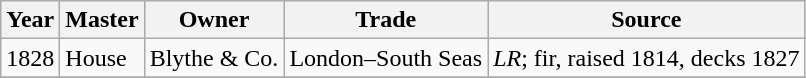<table class=" wikitable">
<tr>
<th>Year</th>
<th>Master</th>
<th>Owner</th>
<th>Trade</th>
<th>Source</th>
</tr>
<tr>
<td>1828</td>
<td>House</td>
<td>Blythe & Co.</td>
<td>London–South Seas</td>
<td><em>LR</em>; fir, raised 1814, decks 1827</td>
</tr>
<tr>
</tr>
</table>
